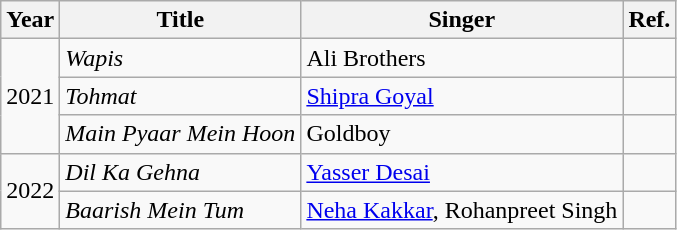<table class="wikitable">
<tr>
<th>Year</th>
<th>Title</th>
<th>Singer</th>
<th>Ref.</th>
</tr>
<tr>
<td rowspan="3">2021</td>
<td><em>Wapis</em></td>
<td>Ali Brothers</td>
<td></td>
</tr>
<tr>
<td><em>Tohmat</em></td>
<td><a href='#'>Shipra Goyal</a></td>
<td></td>
</tr>
<tr>
<td><em>Main Pyaar Mein Hoon</em></td>
<td>Goldboy</td>
<td></td>
</tr>
<tr>
<td rowspan="2">2022</td>
<td><em>Dil Ka Gehna</em></td>
<td><a href='#'>Yasser Desai</a></td>
<td></td>
</tr>
<tr>
<td><em>Baarish Mein Tum</em></td>
<td><a href='#'>Neha Kakkar</a>, Rohanpreet Singh</td>
<td></td>
</tr>
</table>
